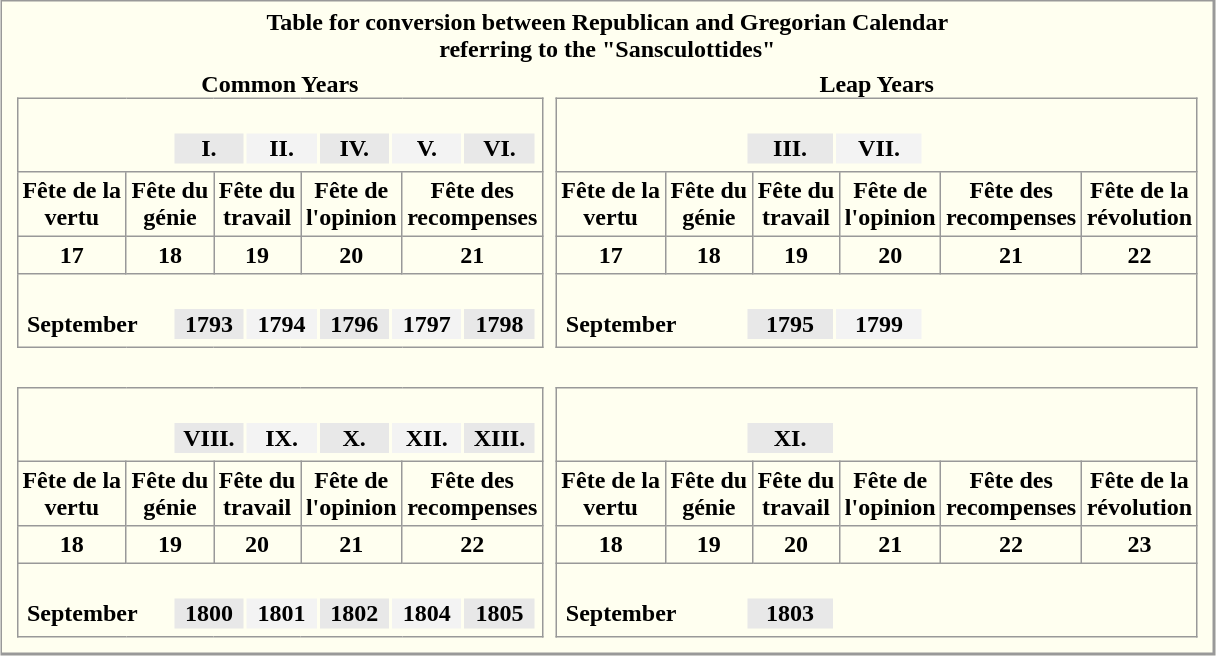<table align="center" cellpadding="3" style="background-color: #fffff0; border: 1px solid #999; border-right: 2px solid #999; border-bottom: 2px solid #999">
<tr>
<th>Table for conversion between Republican and Gregorian Calendar <br> referring to the "Sansculottides"<br><table align="center" cellpadding="3" style="background-color: #fffff0">
<tr>
<td align="center"><strong>Common Years</strong><br><table align="center" rules="all" cellspacing="0" cellpadding="3" style="border: 1px solid #999; text-align: center">
<tr>
<td align="center" colspan="5"><br><table width="100%" align="center" style="text-align:center">
<tr>
<td width="23%" align="left"> </td>
<td width="11%" style="background-color: #e8e8e8">I.</td>
<td width="11%" style="background-color: #f3f3f3">II.</td>
<td width="11%" style="background-color: #e8e8e8">IV.</td>
<td width="11%" style="background-color: #f3f3f3">V.</td>
<td width="11%" style="background-color: #e8e8e8">VI.</td>
</tr>
</table>
</td>
</tr>
<tr>
<td>Fête de la<br>vertu</td>
<td>Fête du<br>génie</td>
<td>Fête du<br>travail</td>
<td>Fête de<br>l'opinion</td>
<td>Fête des<br>recompenses</td>
</tr>
<tr>
<td>17</td>
<td>18</td>
<td>19</td>
<td>20</td>
<td>21</td>
</tr>
<tr>
<td align="center" colspan="5"><br><table width="100%" style="text-align: center">
<tr>
<td width="23%" align="left">September</td>
<td width="11%" style="background-color: #e8e8e8">1793</td>
<td width="11%" style="background-color: #f3f3f3">1794</td>
<td width="11%" style="background-color: #e8e8e8">1796</td>
<td width="11%" style="background-color: #f3f3f3">1797</td>
<td width="11%" style="background-color: #e8e8e8">1798</td>
</tr>
</table>
</td>
</tr>
</table>
</td>
<td align="center"><strong>Leap Years</strong><br><table align="center" rules="all" cellspacing="0" cellpadding="3" style="border: 1px solid #999; text-align: center">
<tr>
<td align="center" colspan="6"><br><table width="100%" align="center" style="text-align:center">
<tr>
<td width="23%" align="left"> </td>
<td width="11%" style="background-color: #e8e8e8">III.</td>
<td width="11%" style="background-color: #f3f3f3">VII.</td>
<td width="11%" align="left"> </td>
<td width="11%" align="left"> </td>
<td width="11%" align="left"> </td>
</tr>
</table>
</td>
</tr>
<tr>
<td>Fête de la<br>vertu</td>
<td>Fête du<br>génie</td>
<td>Fête du<br>travail</td>
<td>Fête de<br>l'opinion</td>
<td>Fête des<br>recompenses</td>
<td>Fête de la <br>révolution</td>
</tr>
<tr>
<td>17</td>
<td>18</td>
<td>19</td>
<td>20</td>
<td>21</td>
<td>22</td>
</tr>
<tr>
<td align="center" colspan="6"><br><table width="100%" style="text-align: center">
<tr>
<td width="23%" align="left">September</td>
<td width="11%" style="background-color: #e8e8e8">1795</td>
<td width="11%" style="background-color: #f3f3f3">1799</td>
<td width="11%" align="left"> </td>
<td width="11%" align="left"> </td>
<td width="11%" align="left"> </td>
</tr>
</table>
</td>
</tr>
</table>
</td>
</tr>
<tr>
<td><br><table align="center" rules="all" cellspacing="0" cellpadding="3" style="border: 1px solid #999; text-align: center">
<tr>
<td align="center" colspan="5"><br><table width="100%" align="center" style="text-align:center">
<tr>
<td width="23%" align="left"> </td>
<td width="11%" style="background-color: #e8e8e8">VIII.</td>
<td width="11%" style="background-color: #f3f3f3">IX.</td>
<td width="11%" style="background-color: #e8e8e8">X.</td>
<td width="11%" style="background-color: #f3f3f3">XII.</td>
<td width="11%" style="background-color: #e8e8e8">XIII.</td>
</tr>
</table>
</td>
</tr>
<tr>
<td>Fête de la<br>vertu</td>
<td>Fête du<br>génie</td>
<td>Fête du<br>travail</td>
<td>Fête de<br>l'opinion</td>
<td>Fête des<br>recompenses</td>
</tr>
<tr>
<td>18</td>
<td>19</td>
<td>20</td>
<td>21</td>
<td>22</td>
</tr>
<tr>
<td align="center" colspan="5"><br><table width="100%" style="text-align: center">
<tr>
<td width="23%" align="left">September</td>
<td width="11%" style="background-color: #e8e8e8">1800</td>
<td width="11%" style="background-color: #f3f3f3">1801</td>
<td width="11%" style="background-color: #e8e8e8">1802</td>
<td width="11%" style="background-color: #f3f3f3">1804</td>
<td width="11%" style="background-color: #e8e8e8">1805</td>
</tr>
</table>
</td>
</tr>
</table>
</td>
<td><br><table align="center" rules="all" cellspacing="0" cellpadding="3" style="border: 1px solid #999; text-align: center">
<tr>
<td align="center" colspan="6"><br><table width="100%" align="center" style="text-align:center">
<tr>
<td width="23%" align="left"> </td>
<td width="11%" style="background-color: #e8e8e8">XI.</td>
<td width="11%" align="left"> </td>
<td width="11%" align="left"> </td>
<td width="11%" align="left"> </td>
<td width="11%" align="left"> </td>
</tr>
</table>
</td>
</tr>
<tr>
<td>Fête de la<br>vertu</td>
<td>Fête du<br>génie</td>
<td>Fête du<br>travail</td>
<td>Fête de<br>l'opinion</td>
<td>Fête des<br>recompenses</td>
<td>Fête de la <br>révolution</td>
</tr>
<tr>
<td>18</td>
<td>19</td>
<td>20</td>
<td>21</td>
<td>22</td>
<td>23</td>
</tr>
<tr>
<td align="center" colspan="6"><br><table width="100%" style="text-align: center">
<tr>
<td width="23%" align="left">September</td>
<td width="11%" style="background-color: #e8e8e8">1803</td>
<td width="11%" align="left"> </td>
<td width="11%" align="left"> </td>
<td width="11%" align="left"> </td>
<td width="11%" align="left"> </td>
</tr>
</table>
</td>
</tr>
</table>
</td>
</tr>
</table>
</th>
</tr>
</table>
